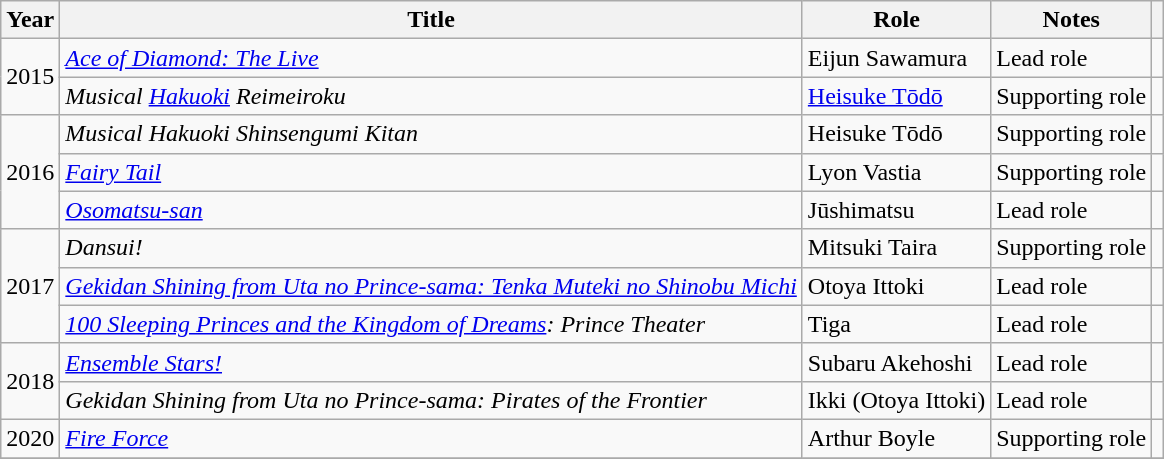<table class="wikitable">
<tr {| class="wikitable sortable">
<th>Year</th>
<th>Title</th>
<th>Role</th>
<th>Notes</th>
<th class="unsortable"></th>
</tr>
<tr>
<td rowspan="2">2015</td>
<td><em><a href='#'>Ace of Diamond: The Live</a></em></td>
<td>Eijun Sawamura</td>
<td>Lead role</td>
<td></td>
</tr>
<tr>
<td><em>Musical <a href='#'>Hakuoki</a> Reimeiroku</em></td>
<td><a href='#'>Heisuke Tōdō</a></td>
<td>Supporting role</td>
<td></td>
</tr>
<tr>
<td rowspan="3">2016</td>
<td><em>Musical Hakuoki Shinsengumi Kitan</em></td>
<td>Heisuke Tōdō</td>
<td>Supporting role</td>
<td></td>
</tr>
<tr>
<td><em><a href='#'>Fairy Tail</a></em></td>
<td>Lyon Vastia</td>
<td>Supporting role</td>
<td></td>
</tr>
<tr>
<td><em><a href='#'>Osomatsu-san</a></em></td>
<td>Jūshimatsu</td>
<td>Lead role</td>
<td></td>
</tr>
<tr>
<td rowspan="3">2017</td>
<td><em>Dansui!</em></td>
<td>Mitsuki Taira</td>
<td>Supporting role</td>
<td></td>
</tr>
<tr>
<td><em><a href='#'>Gekidan Shining from Uta no Prince-sama: Tenka Muteki no Shinobu Michi</a></em></td>
<td>Otoya Ittoki</td>
<td>Lead role</td>
<td></td>
</tr>
<tr>
<td><em><a href='#'>100 Sleeping Princes and the Kingdom of Dreams</a>: Prince Theater</em></td>
<td>Tiga</td>
<td>Lead role</td>
<td></td>
</tr>
<tr>
<td rowspan="2">2018</td>
<td><em><a href='#'>Ensemble Stars!</a></em></td>
<td>Subaru Akehoshi</td>
<td>Lead role</td>
<td></td>
</tr>
<tr>
<td><em>Gekidan Shining from Uta no Prince-sama: Pirates of the Frontier</em></td>
<td>Ikki (Otoya Ittoki)</td>
<td>Lead role</td>
<td></td>
</tr>
<tr>
<td>2020</td>
<td><em><a href='#'>Fire Force</a></em></td>
<td>Arthur Boyle</td>
<td>Supporting role</td>
<td></td>
</tr>
<tr>
</tr>
</table>
